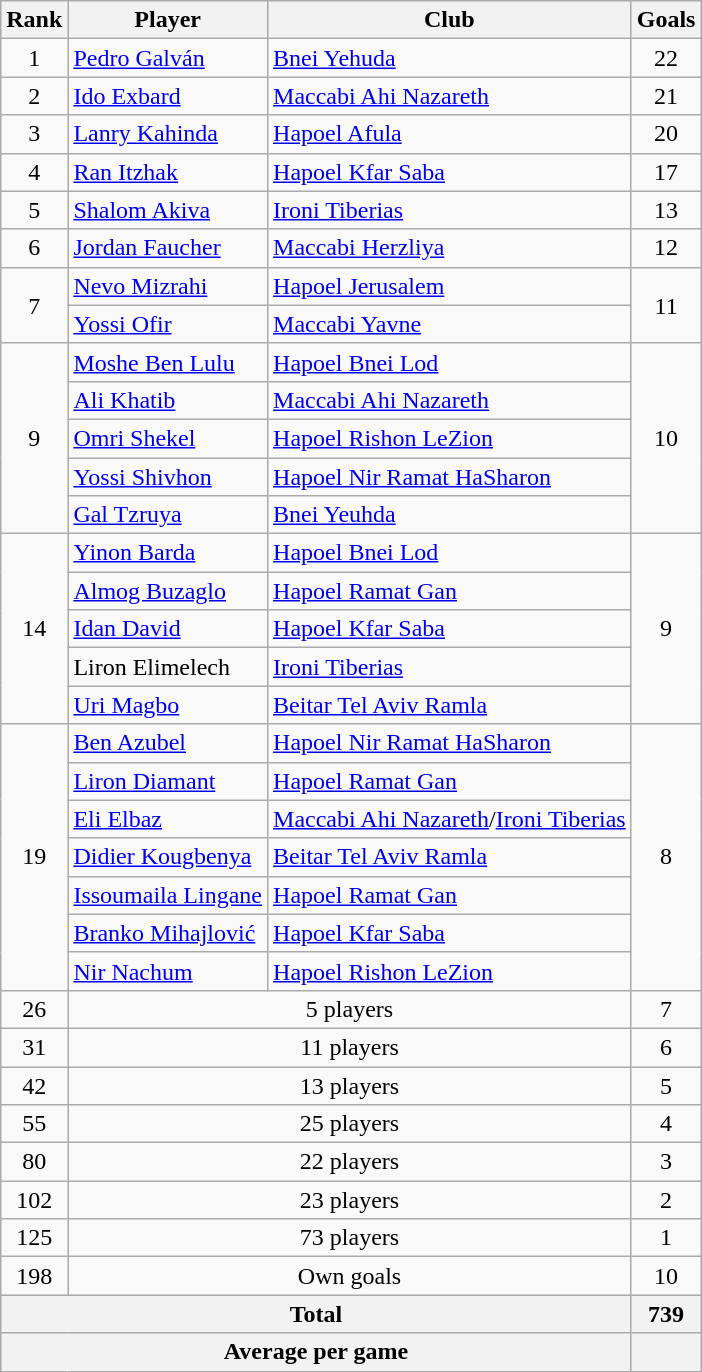<table class="wikitable sortable" style="text-align:center">
<tr>
<th>Rank</th>
<th>Player</th>
<th>Club</th>
<th>Goals</th>
</tr>
<tr>
<td>1</td>
<td align="left"> <a href='#'>Pedro Galván</a></td>
<td align="left"><a href='#'>Bnei Yehuda</a></td>
<td>22</td>
</tr>
<tr>
<td>2</td>
<td align="left"> <a href='#'>Ido Exbard</a></td>
<td align="left"><a href='#'>Maccabi Ahi Nazareth</a></td>
<td>21</td>
</tr>
<tr>
<td>3</td>
<td align="left"> <a href='#'>Lanry Kahinda</a></td>
<td align="left"><a href='#'>Hapoel Afula</a></td>
<td>20</td>
</tr>
<tr>
<td>4</td>
<td align="left"> <a href='#'>Ran Itzhak</a></td>
<td align="left"><a href='#'>Hapoel Kfar Saba</a></td>
<td>17</td>
</tr>
<tr>
<td>5</td>
<td align="left"> <a href='#'>Shalom Akiva</a></td>
<td align="left"><a href='#'>Ironi Tiberias</a></td>
<td>13</td>
</tr>
<tr>
<td>6</td>
<td align="left"> <a href='#'>Jordan Faucher</a></td>
<td align="left"><a href='#'>Maccabi Herzliya</a></td>
<td>12</td>
</tr>
<tr>
<td rowspan="2">7</td>
<td align="left"> <a href='#'>Nevo Mizrahi</a></td>
<td align="left"><a href='#'>Hapoel Jerusalem</a></td>
<td rowspan="2">11</td>
</tr>
<tr>
<td align="left"> <a href='#'>Yossi Ofir</a></td>
<td align="left"><a href='#'>Maccabi Yavne</a></td>
</tr>
<tr>
<td rowspan="5">9</td>
<td align="left"> <a href='#'>Moshe Ben Lulu</a></td>
<td align="left"><a href='#'>Hapoel Bnei Lod</a></td>
<td rowspan="5">10</td>
</tr>
<tr>
<td align="left"> <a href='#'>Ali Khatib</a></td>
<td align="left"><a href='#'>Maccabi Ahi Nazareth</a></td>
</tr>
<tr>
<td align="left"> <a href='#'>Omri Shekel</a></td>
<td align="left"><a href='#'>Hapoel Rishon LeZion</a></td>
</tr>
<tr>
<td align="left"> <a href='#'>Yossi Shivhon</a></td>
<td align="left"><a href='#'>Hapoel Nir Ramat HaSharon</a></td>
</tr>
<tr>
<td align="left"> <a href='#'>Gal Tzruya</a></td>
<td align="left"><a href='#'>Bnei Yeuhda</a></td>
</tr>
<tr>
<td rowspan="5">14</td>
<td align="left"> <a href='#'>Yinon Barda</a></td>
<td align="left"><a href='#'>Hapoel Bnei Lod</a></td>
<td rowspan="5">9</td>
</tr>
<tr>
<td align="left"> <a href='#'>Almog Buzaglo</a></td>
<td align="left"><a href='#'>Hapoel Ramat Gan</a></td>
</tr>
<tr>
<td align="left"> <a href='#'>Idan David</a></td>
<td align="left"><a href='#'>Hapoel Kfar Saba</a></td>
</tr>
<tr>
<td align="left"> Liron Elimelech</td>
<td align="left"><a href='#'>Ironi Tiberias</a></td>
</tr>
<tr>
<td align="left"> <a href='#'>Uri Magbo</a></td>
<td align="left"><a href='#'>Beitar Tel Aviv Ramla</a></td>
</tr>
<tr>
<td rowspan="7">19</td>
<td align="left"> <a href='#'>Ben Azubel</a></td>
<td align="left"><a href='#'>Hapoel Nir Ramat HaSharon</a></td>
<td rowspan="7">8</td>
</tr>
<tr>
<td align="left"> <a href='#'>Liron Diamant</a></td>
<td align="left"><a href='#'>Hapoel Ramat Gan</a></td>
</tr>
<tr>
<td align="left"> <a href='#'>Eli Elbaz</a></td>
<td align="left"><a href='#'>Maccabi Ahi Nazareth</a>/<a href='#'>Ironi Tiberias</a></td>
</tr>
<tr>
<td align="left"> <a href='#'>Didier Kougbenya</a></td>
<td align="left"><a href='#'>Beitar Tel Aviv Ramla</a></td>
</tr>
<tr>
<td align="left"> <a href='#'>Issoumaila Lingane</a></td>
<td align="left"><a href='#'>Hapoel Ramat Gan</a></td>
</tr>
<tr>
<td align="left"> <a href='#'>Branko Mihajlović</a></td>
<td align="left"><a href='#'>Hapoel Kfar Saba</a></td>
</tr>
<tr>
<td align="left"> <a href='#'>Nir Nachum</a></td>
<td align="left"><a href='#'>Hapoel Rishon LeZion</a></td>
</tr>
<tr>
<td rowspan="1">26</td>
<td colspan="2">5 players</td>
<td rowspan="1">7</td>
</tr>
<tr>
<td rowspan="1">31</td>
<td colspan="2">11 players</td>
<td rowspan="1">6</td>
</tr>
<tr>
<td rowspan="1">42</td>
<td colspan="2">13 players</td>
<td rowspan="1">5</td>
</tr>
<tr>
<td rowspan="1">55</td>
<td colspan="2">25 players</td>
<td rowspan="1">4</td>
</tr>
<tr>
<td rowspan="1">80</td>
<td colspan="2">22 players</td>
<td rowspan="1">3</td>
</tr>
<tr>
<td rowspan="1">102</td>
<td colspan="2">23 players</td>
<td rowspan="1">2</td>
</tr>
<tr>
<td rowspan="1">125</td>
<td colspan="2">73 players</td>
<td rowspan="1">1</td>
</tr>
<tr>
<td rowspan="1">198</td>
<td colspan="2">Own goals</td>
<td rowspan="1">10</td>
</tr>
<tr>
<th bgcolor="#F2F2F2" colspan="3" align="center">Total</th>
<th align="center">739</th>
</tr>
<tr>
<th bgcolor="#F2F2F2" colspan="3" align="center">Average per game</th>
<th align="center"></th>
</tr>
</table>
